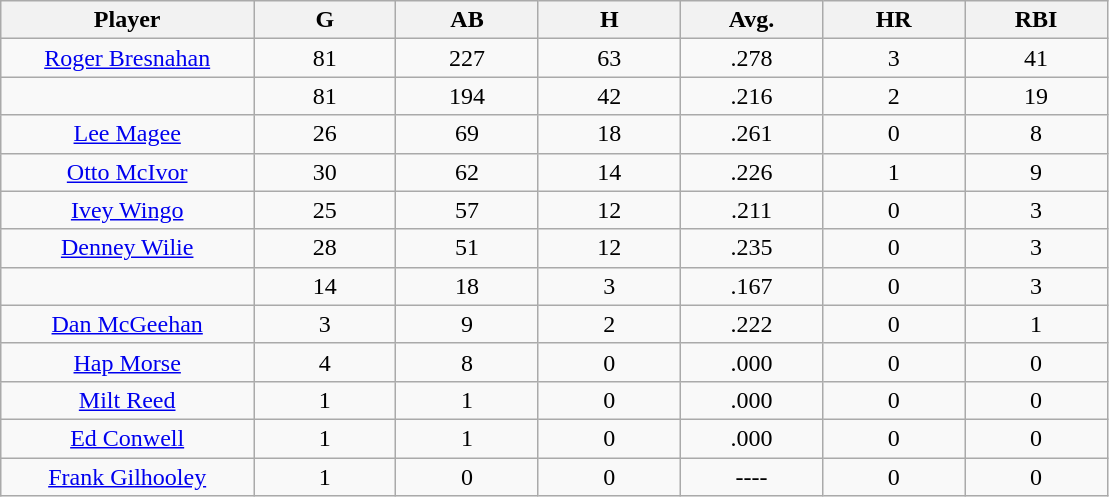<table class="wikitable sortable">
<tr>
<th bgcolor="#DDDDFF" width="16%">Player</th>
<th bgcolor="#DDDDFF" width="9%">G</th>
<th bgcolor="#DDDDFF" width="9%">AB</th>
<th bgcolor="#DDDDFF" width="9%">H</th>
<th bgcolor="#DDDDFF" width="9%">Avg.</th>
<th bgcolor="#DDDDFF" width="9%">HR</th>
<th bgcolor="#DDDDFF" width="9%">RBI</th>
</tr>
<tr align="center">
<td><a href='#'>Roger Bresnahan</a></td>
<td>81</td>
<td>227</td>
<td>63</td>
<td>.278</td>
<td>3</td>
<td>41</td>
</tr>
<tr align="center">
<td></td>
<td>81</td>
<td>194</td>
<td>42</td>
<td>.216</td>
<td>2</td>
<td>19</td>
</tr>
<tr align="center">
<td><a href='#'>Lee Magee</a></td>
<td>26</td>
<td>69</td>
<td>18</td>
<td>.261</td>
<td>0</td>
<td>8</td>
</tr>
<tr align="center">
<td><a href='#'>Otto McIvor</a></td>
<td>30</td>
<td>62</td>
<td>14</td>
<td>.226</td>
<td>1</td>
<td>9</td>
</tr>
<tr align="center">
<td><a href='#'>Ivey Wingo</a></td>
<td>25</td>
<td>57</td>
<td>12</td>
<td>.211</td>
<td>0</td>
<td>3</td>
</tr>
<tr align="center">
<td><a href='#'>Denney Wilie</a></td>
<td>28</td>
<td>51</td>
<td>12</td>
<td>.235</td>
<td>0</td>
<td>3</td>
</tr>
<tr align="center">
<td></td>
<td>14</td>
<td>18</td>
<td>3</td>
<td>.167</td>
<td>0</td>
<td>3</td>
</tr>
<tr align="center">
<td><a href='#'>Dan McGeehan</a></td>
<td>3</td>
<td>9</td>
<td>2</td>
<td>.222</td>
<td>0</td>
<td>1</td>
</tr>
<tr align="center">
<td><a href='#'>Hap Morse</a></td>
<td>4</td>
<td>8</td>
<td>0</td>
<td>.000</td>
<td>0</td>
<td>0</td>
</tr>
<tr align="center">
<td><a href='#'>Milt Reed</a></td>
<td>1</td>
<td>1</td>
<td>0</td>
<td>.000</td>
<td>0</td>
<td>0</td>
</tr>
<tr align="center">
<td><a href='#'>Ed Conwell</a></td>
<td>1</td>
<td>1</td>
<td>0</td>
<td>.000</td>
<td>0</td>
<td>0</td>
</tr>
<tr align="center">
<td><a href='#'>Frank Gilhooley</a></td>
<td>1</td>
<td>0</td>
<td>0</td>
<td>----</td>
<td>0</td>
<td>0</td>
</tr>
</table>
